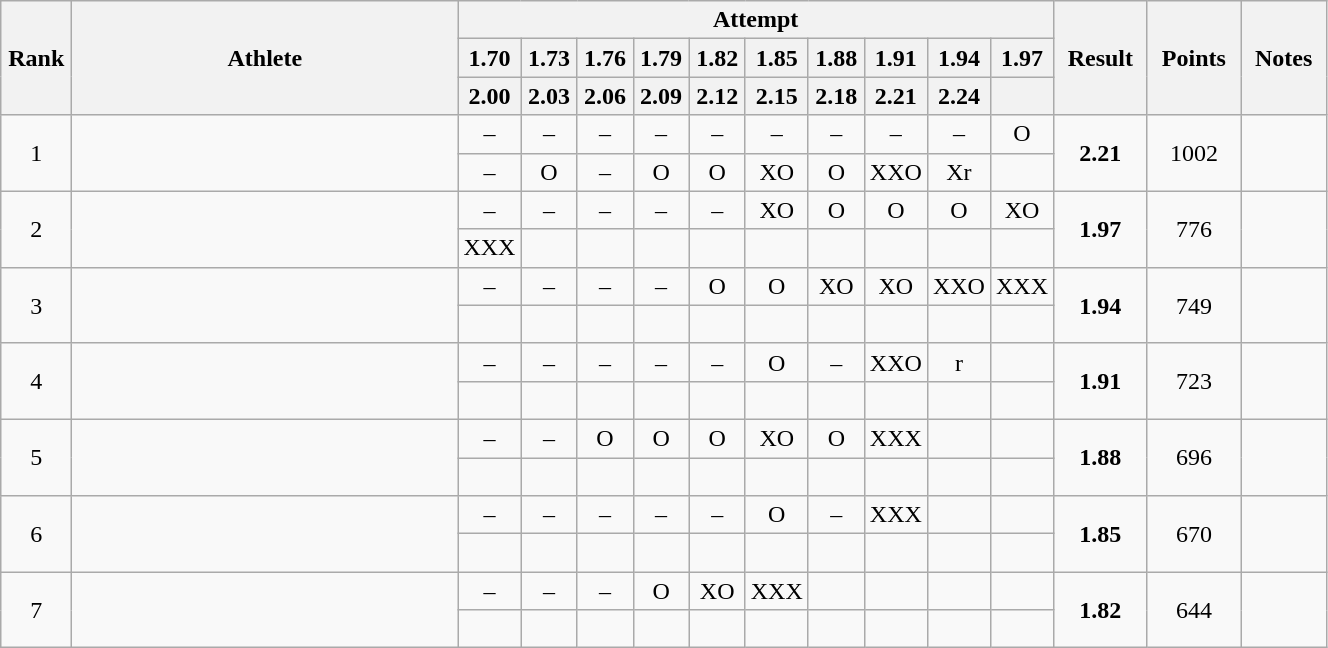<table class="wikitable" style="text-align:center">
<tr>
<th rowspan=3 width=40>Rank</th>
<th rowspan=3 width=250>Athlete</th>
<th colspan=10>Attempt</th>
<th rowspan=3 width=55>Result</th>
<th rowspan=3 width=55>Points</th>
<th rowspan=3 width=50>Notes</th>
</tr>
<tr>
<th width=30>1.70</th>
<th width=30>1.73</th>
<th width=30>1.76</th>
<th width=30>1.79</th>
<th width=30>1.82</th>
<th width=30>1.85</th>
<th width=30>1.88</th>
<th width=30>1.91</th>
<th width=30>1.94</th>
<th width=30>1.97</th>
</tr>
<tr>
<th>2.00</th>
<th>2.03</th>
<th>2.06</th>
<th>2.09</th>
<th>2.12</th>
<th>2.15</th>
<th>2.18</th>
<th>2.21</th>
<th>2.24</th>
<th></th>
</tr>
<tr>
<td rowspan=2>1</td>
<td rowspan="2" align="left"></td>
<td>–</td>
<td>–</td>
<td>–</td>
<td>–</td>
<td>–</td>
<td>–</td>
<td>–</td>
<td>–</td>
<td>–</td>
<td>O</td>
<td rowspan="2"><strong>2.21</strong></td>
<td rowspan="2">1002</td>
<td rowspan="2"></td>
</tr>
<tr>
<td>–</td>
<td>O</td>
<td>–</td>
<td>O</td>
<td>O</td>
<td>XO</td>
<td>O</td>
<td>XXO</td>
<td>Xr</td>
<td></td>
</tr>
<tr>
<td rowspan=2>2</td>
<td rowspan="2" align="left"></td>
<td>–</td>
<td>–</td>
<td>–</td>
<td>–</td>
<td>–</td>
<td>XO</td>
<td>O</td>
<td>O</td>
<td>O</td>
<td>XO</td>
<td rowspan="2"><strong>1.97</strong></td>
<td rowspan="2">776</td>
<td rowspan="2"></td>
</tr>
<tr>
<td>XXX</td>
<td></td>
<td></td>
<td></td>
<td></td>
<td></td>
<td></td>
<td></td>
<td></td>
<td></td>
</tr>
<tr>
<td rowspan=2>3</td>
<td rowspan="2" align="left"></td>
<td>–</td>
<td>–</td>
<td>–</td>
<td>–</td>
<td>O</td>
<td>O</td>
<td>XO</td>
<td>XO</td>
<td>XXO</td>
<td>XXX</td>
<td rowspan="2"><strong>1.94</strong></td>
<td rowspan="2">749</td>
<td rowspan="2"></td>
</tr>
<tr>
<td> </td>
<td></td>
<td></td>
<td></td>
<td></td>
<td></td>
<td></td>
<td></td>
<td></td>
<td></td>
</tr>
<tr>
<td rowspan=2>4</td>
<td rowspan="2" align="left"></td>
<td>–</td>
<td>–</td>
<td>–</td>
<td>–</td>
<td>–</td>
<td>O</td>
<td>–</td>
<td>XXO</td>
<td>r</td>
<td></td>
<td rowspan="2"><strong>1.91</strong></td>
<td rowspan="2">723</td>
<td rowspan="2"></td>
</tr>
<tr>
<td> </td>
<td></td>
<td></td>
<td></td>
<td></td>
<td></td>
<td></td>
<td></td>
<td></td>
<td></td>
</tr>
<tr>
<td rowspan=2>5</td>
<td rowspan="2" align="left"></td>
<td>–</td>
<td>–</td>
<td>O</td>
<td>O</td>
<td>O</td>
<td>XO</td>
<td>O</td>
<td>XXX</td>
<td></td>
<td></td>
<td rowspan=2><strong>1.88</strong></td>
<td rowspan="2">696</td>
<td rowspan="2"></td>
</tr>
<tr>
<td> </td>
<td></td>
<td></td>
<td></td>
<td></td>
<td></td>
<td></td>
<td></td>
<td></td>
<td></td>
</tr>
<tr>
<td rowspan=2>6</td>
<td rowspan="2" align="left"></td>
<td>–</td>
<td>–</td>
<td>–</td>
<td>–</td>
<td>–</td>
<td>O</td>
<td>–</td>
<td>XXX</td>
<td></td>
<td></td>
<td rowspan=2><strong>1.85</strong></td>
<td rowspan="2">670</td>
<td rowspan="2"></td>
</tr>
<tr>
<td> </td>
<td></td>
<td></td>
<td></td>
<td></td>
<td></td>
<td></td>
<td></td>
<td></td>
<td></td>
</tr>
<tr>
<td rowspan=2>7</td>
<td rowspan="2" align="left"></td>
<td>–</td>
<td>–</td>
<td>–</td>
<td>O</td>
<td>XO</td>
<td>XXX</td>
<td></td>
<td></td>
<td></td>
<td></td>
<td rowspan=2><strong>1.82</strong></td>
<td rowspan="2">644</td>
<td rowspan="2"></td>
</tr>
<tr>
<td> </td>
<td></td>
<td></td>
<td></td>
<td></td>
<td></td>
<td></td>
<td></td>
<td></td>
<td></td>
</tr>
</table>
